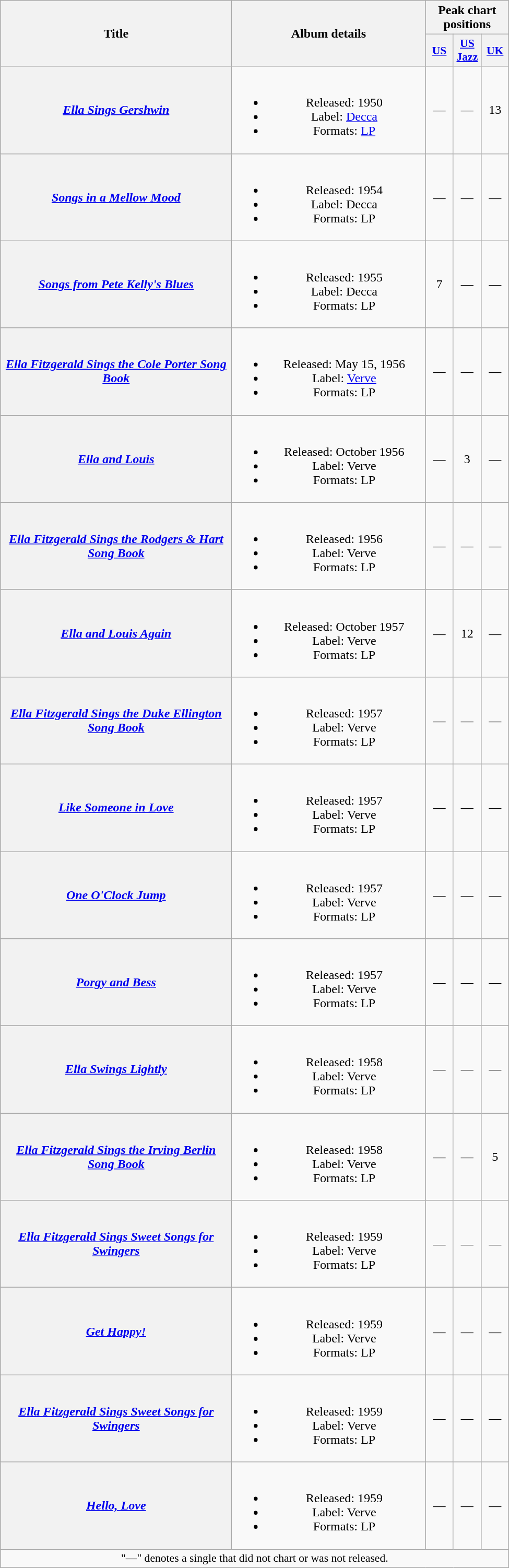<table class="wikitable plainrowheaders" style="text-align:center;">
<tr>
<th scope="col" rowspan="2" style="width:18em;">Title</th>
<th scope="col" rowspan="2" style="width:15em;">Album details</th>
<th scope="col" colspan="3">Peak chart positions</th>
</tr>
<tr>
<th scope="col" style="width:2em;font-size:90%;"><a href='#'>US</a><br></th>
<th scope="col" style="width:2em;font-size:90%;"><a href='#'>US<br>Jazz</a><br></th>
<th scope="col" style="width:2em;font-size:90%;"><a href='#'>UK</a><br></th>
</tr>
<tr>
<th scope="row"><em><a href='#'>Ella Sings Gershwin</a></em></th>
<td><br><ul><li>Released: 1950</li><li>Label: <a href='#'>Decca</a></li><li>Formats: <a href='#'>LP</a></li></ul></td>
<td>—</td>
<td>—</td>
<td>13</td>
</tr>
<tr>
<th scope="row"><em><a href='#'>Songs in a Mellow Mood</a></em></th>
<td><br><ul><li>Released: 1954</li><li>Label: Decca</li><li>Formats: LP</li></ul></td>
<td>—</td>
<td>—</td>
<td>—</td>
</tr>
<tr>
<th scope="row"><em><a href='#'>Songs from Pete Kelly's Blues</a></em><br></th>
<td><br><ul><li>Released: 1955</li><li>Label: Decca</li><li>Formats: LP</li></ul></td>
<td>7</td>
<td>—</td>
<td>—</td>
</tr>
<tr>
<th scope="row"><em><a href='#'>Ella Fitzgerald Sings the Cole Porter Song Book</a></em></th>
<td><br><ul><li>Released: May 15, 1956</li><li>Label: <a href='#'>Verve</a></li><li>Formats: LP</li></ul></td>
<td>—</td>
<td>—</td>
<td>—</td>
</tr>
<tr>
<th scope="row"><em><a href='#'>Ella and Louis</a></em><br></th>
<td><br><ul><li>Released: October 1956</li><li>Label: Verve</li><li>Formats: LP</li></ul></td>
<td>—</td>
<td>3</td>
<td>—</td>
</tr>
<tr>
<th scope="row"><em><a href='#'>Ella Fitzgerald Sings the Rodgers & Hart Song Book</a></em></th>
<td><br><ul><li>Released: 1956</li><li>Label: Verve</li><li>Formats: LP</li></ul></td>
<td>—</td>
<td>—</td>
<td>—</td>
</tr>
<tr>
<th scope="row"><em><a href='#'>Ella and Louis Again</a></em><br></th>
<td><br><ul><li>Released: October 1957</li><li>Label: Verve</li><li>Formats: LP</li></ul></td>
<td>—</td>
<td>12</td>
<td>—</td>
</tr>
<tr>
<th scope="row"><em><a href='#'>Ella Fitzgerald Sings the Duke Ellington Song Book</a></em><br></th>
<td><br><ul><li>Released: 1957</li><li>Label: Verve</li><li>Formats: LP</li></ul></td>
<td>—</td>
<td>—</td>
<td>—</td>
</tr>
<tr>
<th scope="row"><em><a href='#'>Like Someone in Love</a></em></th>
<td><br><ul><li>Released: 1957</li><li>Label: Verve</li><li>Formats: LP</li></ul></td>
<td>—</td>
<td>—</td>
<td>—</td>
</tr>
<tr>
<th scope="row"><em><a href='#'>One O'Clock Jump</a></em><br></th>
<td><br><ul><li>Released: 1957</li><li>Label: Verve</li><li>Formats: LP</li></ul></td>
<td>—</td>
<td>—</td>
<td>—</td>
</tr>
<tr>
<th scope="row"><em><a href='#'>Porgy and Bess</a></em></th>
<td><br><ul><li>Released: 1957</li><li>Label: Verve</li><li>Formats: LP</li></ul></td>
<td>—</td>
<td>—</td>
<td>—</td>
</tr>
<tr>
<th scope="row"><em><a href='#'>Ella Swings Lightly</a></em></th>
<td><br><ul><li>Released: 1958</li><li>Label: Verve</li><li>Formats: LP</li></ul></td>
<td>—</td>
<td>—</td>
<td>—</td>
</tr>
<tr>
<th scope="row"><em><a href='#'>Ella Fitzgerald Sings the Irving Berlin Song Book</a></em></th>
<td><br><ul><li>Released: 1958</li><li>Label: Verve</li><li>Formats: LP</li></ul></td>
<td>—</td>
<td>—</td>
<td>5</td>
</tr>
<tr>
<th scope="row"><em><a href='#'>Ella Fitzgerald Sings Sweet Songs for Swingers</a></em></th>
<td><br><ul><li>Released: 1959</li><li>Label: Verve</li><li>Formats: LP</li></ul></td>
<td>—</td>
<td>—</td>
<td>—</td>
</tr>
<tr>
<th scope="row"><em><a href='#'>Get Happy!</a></em></th>
<td><br><ul><li>Released: 1959</li><li>Label: Verve</li><li>Formats: LP</li></ul></td>
<td>—</td>
<td>—</td>
<td>—</td>
</tr>
<tr>
<th scope="row"><em><a href='#'>Ella Fitzgerald Sings Sweet Songs for Swingers</a></em></th>
<td><br><ul><li>Released: 1959</li><li>Label: Verve</li><li>Formats: LP</li></ul></td>
<td>—</td>
<td>—</td>
<td>—</td>
</tr>
<tr>
<th scope="row"><em><a href='#'>Hello, Love</a></em></th>
<td><br><ul><li>Released: 1959</li><li>Label: Verve</li><li>Formats: LP</li></ul></td>
<td>—</td>
<td>—</td>
<td>—</td>
</tr>
<tr>
<td colspan="5" style="font-size:90%">"—" denotes a single that did not chart or was not released.</td>
</tr>
</table>
